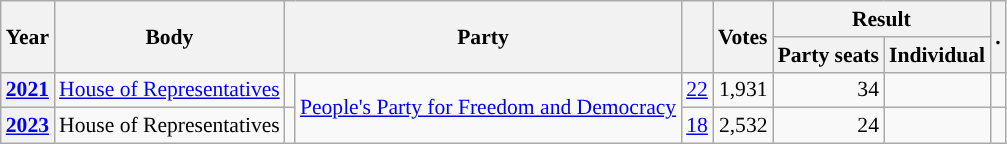<table class="wikitable plainrowheaders sortable" border=2 cellpadding=4 cellspacing=0 style="border: 1px #aaa solid; font-size: 90%; text-align:center;">
<tr>
<th scope="col" rowspan=2>Year</th>
<th scope="col" rowspan=2>Body</th>
<th scope="col" colspan=2 rowspan=2>Party</th>
<th scope="col" rowspan=2></th>
<th scope="col" rowspan=2>Votes</th>
<th scope="colgroup" colspan=2>Result</th>
<th scope="col" rowspan=2 class="unsortable">.</th>
</tr>
<tr>
<th scope="col">Party seats</th>
<th scope="col">Individual</th>
</tr>
<tr>
<th scope="row"><a href='#'>2021</a></th>
<td><a href='#'>House of Representatives</a></td>
<td style="background-color:"></td>
<td rowspan="2"><a href='#'>People's Party for Freedom and Democracy</a></td>
<td style=text-align:right><a href='#'>22</a></td>
<td style=text-align:right>1,931</td>
<td style=text-align:right>34</td>
<td></td>
<td></td>
</tr>
<tr>
<th scope="row"><a href='#'>2023</a></th>
<td>House of Representatives</td>
<td style="background-color:"></td>
<td style=text-align:right><a href='#'>18</a></td>
<td style=text-align:right>2,532</td>
<td style=text-align:right>24</td>
<td></td>
<td></td>
</tr>
</table>
